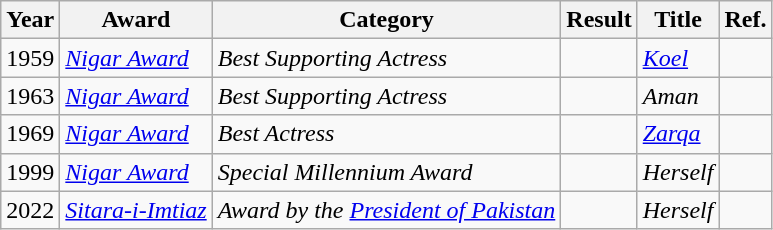<table class="wikitable">
<tr>
<th>Year</th>
<th>Award</th>
<th>Category</th>
<th>Result</th>
<th>Title</th>
<th>Ref.</th>
</tr>
<tr>
<td>1959</td>
<td><em><a href='#'>Nigar Award</a></em></td>
<td><em>Best Supporting Actress</em></td>
<td></td>
<td><em><a href='#'>Koel</a></em></td>
<td></td>
</tr>
<tr>
<td>1963</td>
<td><em><a href='#'>Nigar Award</a></em></td>
<td><em>Best Supporting Actress</em></td>
<td></td>
<td><em>Aman</em></td>
<td></td>
</tr>
<tr>
<td>1969</td>
<td><em><a href='#'>Nigar Award</a></em></td>
<td><em>Best Actress</em></td>
<td></td>
<td><em><a href='#'>Zarqa</a></em></td>
<td></td>
</tr>
<tr>
<td>1999</td>
<td><em><a href='#'>Nigar Award</a></em></td>
<td><em>Special Millennium Award</em></td>
<td></td>
<td><em>Herself</em></td>
<td></td>
</tr>
<tr>
<td>2022</td>
<td><em><a href='#'>Sitara-i-Imtiaz</a></em></td>
<td><em>Award by the <a href='#'>President of Pakistan</a></em></td>
<td></td>
<td><em>Herself</em></td>
<td></td>
</tr>
</table>
